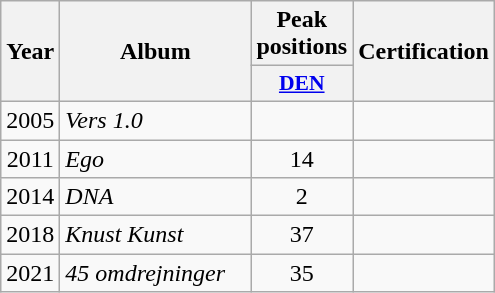<table class="wikitable">
<tr>
<th align="center" rowspan="2" width="10">Year</th>
<th align="center" rowspan="2" width="120">Album</th>
<th align="center" colspan="1" width="20">Peak positions</th>
<th align="center" rowspan="2" width="70">Certification</th>
</tr>
<tr>
<th scope="col" style="width:3em;font-size:90%;"><a href='#'>DEN</a><br></th>
</tr>
<tr>
<td style="text-align:center;">2005</td>
<td><em>Vers 1.0</em></td>
<td style="text-align:center;"></td>
<td style="text-align:center;"></td>
</tr>
<tr>
<td style="text-align:center;">2011</td>
<td><em>Ego</em></td>
<td style="text-align:center;">14</td>
<td style="text-align:center;"></td>
</tr>
<tr>
<td style="text-align:center;">2014</td>
<td><em>DNA</em></td>
<td style="text-align:center;">2</td>
<td style="text-align:center;"></td>
</tr>
<tr>
<td style="text-align:center;">2018</td>
<td><em>Knust Kunst</em></td>
<td style="text-align:center;">37<br></td>
<td style="text-align:center;"></td>
</tr>
<tr>
<td style="text-align:center;">2021</td>
<td><em>45 omdrejninger</em></td>
<td style="text-align:center;">35<br></td>
<td style="text-align:center;"></td>
</tr>
</table>
